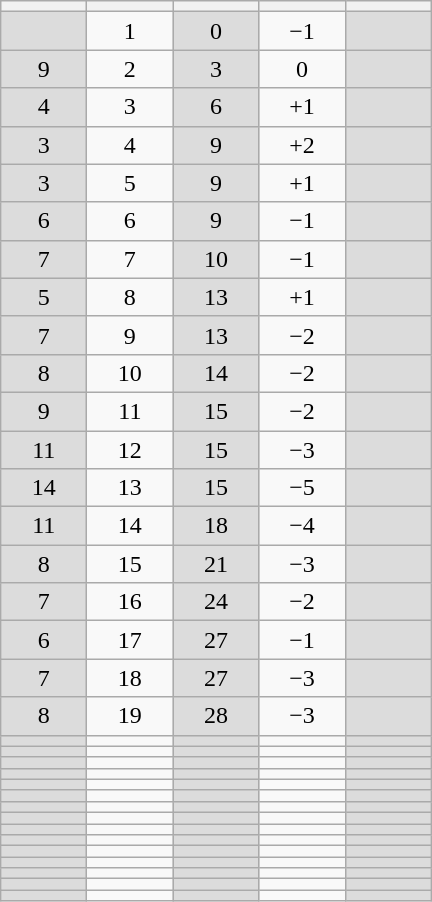<table class="wikitable" Style="text-align: center">
<tr>
<th style="width:50px"></th>
<th style="width:50px"></th>
<th style="width:50px"></th>
<th style="width:50px"></th>
<th style="width:50px"></th>
</tr>
<tr>
<td style="background:#dcdcdc"></td>
<td>1</td>
<td style="background:#dcdcdc">0</td>
<td>−1</td>
<td style="background:#dcdcdc"></td>
</tr>
<tr>
<td style="background:#dcdcdc">9</td>
<td>2</td>
<td style="background:#dcdcdc">3</td>
<td>0</td>
<td style="background:#dcdcdc"></td>
</tr>
<tr>
<td style="background:#dcdcdc">4</td>
<td>3</td>
<td style="background:#dcdcdc">6</td>
<td>+1</td>
<td style="background:#dcdcdc"></td>
</tr>
<tr>
<td style="background:#dcdcdc">3</td>
<td>4</td>
<td style="background:#dcdcdc">9</td>
<td>+2</td>
<td style="background:#dcdcdc"></td>
</tr>
<tr>
<td style="background:#dcdcdc">3</td>
<td>5</td>
<td style="background:#dcdcdc">9</td>
<td>+1</td>
<td style="background:#dcdcdc"></td>
</tr>
<tr>
<td style="background:#dcdcdc">6</td>
<td>6</td>
<td style="background:#dcdcdc">9</td>
<td>−1</td>
<td style="background:#dcdcdc"></td>
</tr>
<tr>
<td style="background:#dcdcdc">7</td>
<td>7</td>
<td style="background:#dcdcdc">10</td>
<td>−1</td>
<td style="background:#dcdcdc"></td>
</tr>
<tr>
<td style="background:#dcdcdc">5</td>
<td>8</td>
<td style="background:#dcdcdc">13</td>
<td>+1</td>
<td style="background:#dcdcdc"></td>
</tr>
<tr>
<td style="background:#dcdcdc">7</td>
<td>9</td>
<td style="background:#dcdcdc">13</td>
<td>−2</td>
<td style="background:#dcdcdc"></td>
</tr>
<tr>
<td style="background:#dcdcdc">8</td>
<td>10</td>
<td style="background:#dcdcdc">14</td>
<td>−2</td>
<td style="background:#dcdcdc"></td>
</tr>
<tr>
<td style="background:#dcdcdc">9</td>
<td>11</td>
<td style="background:#dcdcdc">15</td>
<td>−2</td>
<td style="background:#dcdcdc"></td>
</tr>
<tr>
<td style="background:#dcdcdc">11</td>
<td>12</td>
<td style="background:#dcdcdc">15</td>
<td>−3</td>
<td style="background:#dcdcdc"></td>
</tr>
<tr>
<td style="background:#dcdcdc">14</td>
<td>13</td>
<td style="background:#dcdcdc">15</td>
<td>−5</td>
<td style="background:#dcdcdc"></td>
</tr>
<tr>
<td style="background:#dcdcdc">11</td>
<td>14</td>
<td style="background:#dcdcdc">18</td>
<td>−4</td>
<td style="background:#dcdcdc"></td>
</tr>
<tr>
<td style="background:#dcdcdc">8</td>
<td>15</td>
<td style="background:#dcdcdc">21</td>
<td>−3</td>
<td style="background:#dcdcdc"></td>
</tr>
<tr>
<td style="background:#dcdcdc">7</td>
<td>16</td>
<td style="background:#dcdcdc">24</td>
<td>−2</td>
<td style="background:#dcdcdc"></td>
</tr>
<tr>
<td style="background:#dcdcdc">6</td>
<td>17</td>
<td style="background:#dcdcdc">27</td>
<td>−1</td>
<td style="background:#dcdcdc"></td>
</tr>
<tr>
<td style="background:#dcdcdc">7</td>
<td>18</td>
<td style="background:#dcdcdc">27</td>
<td>−3</td>
<td style="background:#dcdcdc"></td>
</tr>
<tr>
<td style="background:#dcdcdc">8</td>
<td>19</td>
<td style="background:#dcdcdc">28</td>
<td>−3</td>
<td style="background:#dcdcdc"></td>
</tr>
<tr>
<td style="background:#dcdcdc"></td>
<td></td>
<td style="background:#dcdcdc"></td>
<td></td>
<td style="background:#dcdcdc"></td>
</tr>
<tr>
<td style="background:#dcdcdc"></td>
<td></td>
<td style="background:#dcdcdc"></td>
<td></td>
<td style="background:#dcdcdc"></td>
</tr>
<tr>
<td style="background:#dcdcdc"></td>
<td></td>
<td style="background:#dcdcdc"></td>
<td></td>
<td style="background:#dcdcdc"></td>
</tr>
<tr>
<td style="background:#dcdcdc"></td>
<td></td>
<td style="background:#dcdcdc"></td>
<td></td>
<td style="background:#dcdcdc"></td>
</tr>
<tr>
<td style="background:#dcdcdc"></td>
<td></td>
<td style="background:#dcdcdc"></td>
<td></td>
<td style="background:#dcdcdc"></td>
</tr>
<tr>
<td style="background:#dcdcdc"></td>
<td></td>
<td style="background:#dcdcdc"></td>
<td></td>
<td style="background:#dcdcdc"></td>
</tr>
<tr>
<td style="background:#dcdcdc"></td>
<td></td>
<td style="background:#dcdcdc"></td>
<td></td>
<td style="background:#dcdcdc"></td>
</tr>
<tr>
<td style="background:#dcdcdc"></td>
<td></td>
<td style="background:#dcdcdc"></td>
<td></td>
<td style="background:#dcdcdc"></td>
</tr>
<tr>
<td style="background:#dcdcdc"></td>
<td></td>
<td style="background:#dcdcdc"></td>
<td></td>
<td style="background:#dcdcdc"></td>
</tr>
<tr>
<td style="background:#dcdcdc"></td>
<td></td>
<td style="background:#dcdcdc"></td>
<td></td>
<td style="background:#dcdcdc"></td>
</tr>
<tr>
<td style="background:#dcdcdc"></td>
<td></td>
<td style="background:#dcdcdc"></td>
<td></td>
<td style="background:#dcdcdc"></td>
</tr>
<tr>
<td style="background:#dcdcdc"></td>
<td></td>
<td style="background:#dcdcdc"></td>
<td></td>
<td style="background:#dcdcdc"></td>
</tr>
<tr>
<td style="background:#dcdcdc"></td>
<td></td>
<td style="background:#dcdcdc"></td>
<td></td>
<td style="background:#dcdcdc"></td>
</tr>
<tr>
<td style="background:#dcdcdc"></td>
<td></td>
<td style="background:#dcdcdc"></td>
<td></td>
<td style="background:#dcdcdc"></td>
</tr>
<tr>
<td style="background:#dcdcdc"></td>
<td></td>
<td style="background:#dcdcdc"></td>
<td></td>
<td style="background:#dcdcdc"></td>
</tr>
</table>
